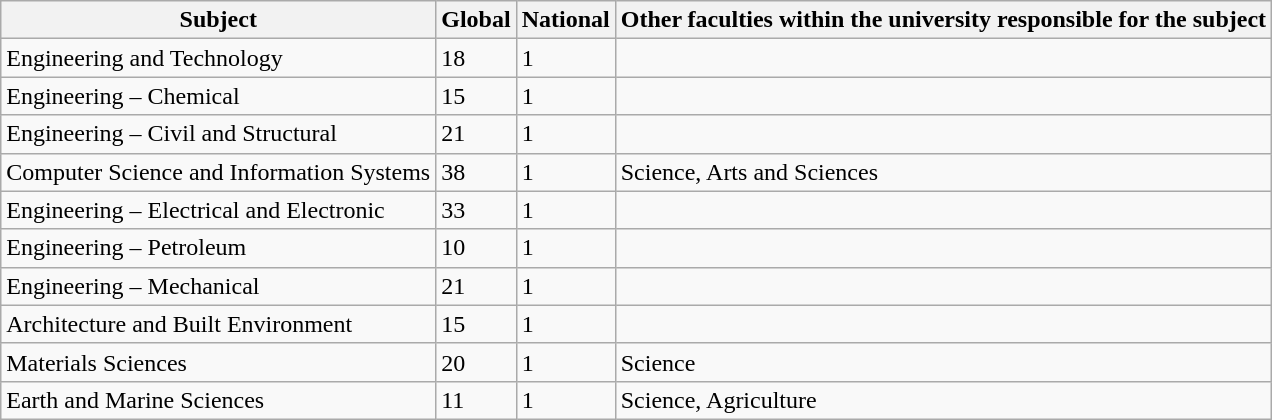<table class="wikitable sortable">
<tr>
<th>Subject</th>
<th>Global</th>
<th>National</th>
<th>Other faculties within the university responsible for the subject</th>
</tr>
<tr>
<td>Engineering and Technology</td>
<td>18</td>
<td>1</td>
<td></td>
</tr>
<tr>
<td>Engineering – Chemical</td>
<td>15</td>
<td>1</td>
<td></td>
</tr>
<tr>
<td>Engineering – Civil and Structural</td>
<td>21</td>
<td>1</td>
<td></td>
</tr>
<tr>
<td>Computer Science and Information Systems</td>
<td>38</td>
<td>1</td>
<td>Science, Arts and Sciences</td>
</tr>
<tr>
<td>Engineering – Electrical and Electronic</td>
<td>33</td>
<td>1</td>
<td></td>
</tr>
<tr>
<td>Engineering – Petroleum</td>
<td>10</td>
<td>1</td>
<td></td>
</tr>
<tr>
<td>Engineering – Mechanical</td>
<td>21</td>
<td>1</td>
<td></td>
</tr>
<tr>
<td>Architecture and Built Environment</td>
<td>15</td>
<td>1</td>
<td></td>
</tr>
<tr>
<td>Materials Sciences</td>
<td>20</td>
<td>1</td>
<td>Science</td>
</tr>
<tr>
<td>Earth and Marine Sciences</td>
<td>11</td>
<td>1</td>
<td>Science, Agriculture</td>
</tr>
</table>
